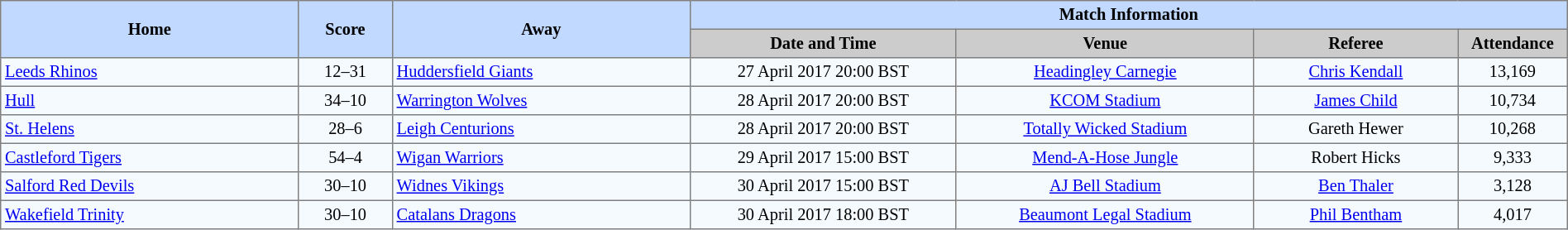<table border=1 style="border-collapse:collapse; font-size:85%; text-align:center;" cellpadding=3 cellspacing=0 width=100%>
<tr bgcolor=#C1D8FF>
<th rowspan=2 width=19%>Home</th>
<th rowspan=2 width=6%>Score</th>
<th rowspan=2 width=19%>Away</th>
<th colspan=6>Match Information</th>
</tr>
<tr bgcolor=#CCCCCC>
<th width=17%>Date and Time</th>
<th width=19%>Venue</th>
<th width=13%>Referee</th>
<th width=7%>Attendance</th>
</tr>
<tr bgcolor=#F5FAFF>
<td align=left> <a href='#'>Leeds Rhinos</a></td>
<td>12–31</td>
<td align=left> <a href='#'>Huddersfield Giants</a></td>
<td>27 April 2017 20:00 BST</td>
<td><a href='#'>Headingley Carnegie</a></td>
<td><a href='#'>Chris Kendall</a></td>
<td>13,169</td>
</tr>
<tr bgcolor=#F5FAFF>
<td align=left> <a href='#'>Hull</a></td>
<td>34–10</td>
<td align=left> <a href='#'>Warrington Wolves</a></td>
<td>28 April 2017 20:00 BST</td>
<td><a href='#'>KCOM Stadium</a></td>
<td><a href='#'>James Child</a></td>
<td>10,734</td>
</tr>
<tr bgcolor=#F5FAFF>
<td align=left> <a href='#'>St. Helens</a></td>
<td>28–6</td>
<td align=left> <a href='#'>Leigh Centurions</a></td>
<td>28 April 2017 20:00 BST</td>
<td><a href='#'>Totally Wicked Stadium</a></td>
<td>Gareth Hewer</td>
<td>10,268</td>
</tr>
<tr bgcolor=#F5FAFF>
<td align=left> <a href='#'>Castleford Tigers</a></td>
<td>54–4</td>
<td align=left> <a href='#'>Wigan Warriors</a></td>
<td>29 April 2017 15:00 BST</td>
<td><a href='#'>Mend-A-Hose Jungle</a></td>
<td>Robert Hicks</td>
<td>9,333</td>
</tr>
<tr bgcolor=#F5FAFF>
<td align=left> <a href='#'>Salford Red Devils</a></td>
<td>30–10</td>
<td align=left> <a href='#'>Widnes Vikings</a></td>
<td>30 April 2017 15:00 BST</td>
<td><a href='#'>AJ Bell Stadium</a></td>
<td><a href='#'>Ben Thaler</a></td>
<td>3,128</td>
</tr>
<tr bgcolor=#F5FAFF>
<td align=left> <a href='#'>Wakefield Trinity</a></td>
<td>30–10</td>
<td align=left> <a href='#'>Catalans Dragons</a></td>
<td>30 April 2017 18:00 BST</td>
<td><a href='#'>Beaumont Legal Stadium</a></td>
<td><a href='#'>Phil Bentham</a></td>
<td>4,017</td>
</tr>
</table>
